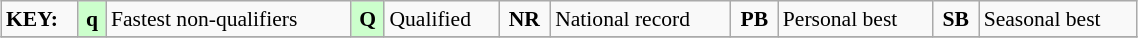<table class="wikitable" style="margin:0.5em auto; font-size:90%;position:relative;" width=60%>
<tr>
<td><strong>KEY:</strong></td>
<td bgcolor=ccffcc align=center><strong>q</strong></td>
<td>Fastest non-qualifiers</td>
<td bgcolor=ccffcc align=center><strong>Q</strong></td>
<td>Qualified</td>
<td align=center><strong>NR</strong></td>
<td>National record</td>
<td align=center><strong>PB</strong></td>
<td>Personal best</td>
<td align=center><strong>SB</strong></td>
<td>Seasonal best</td>
</tr>
<tr>
</tr>
</table>
